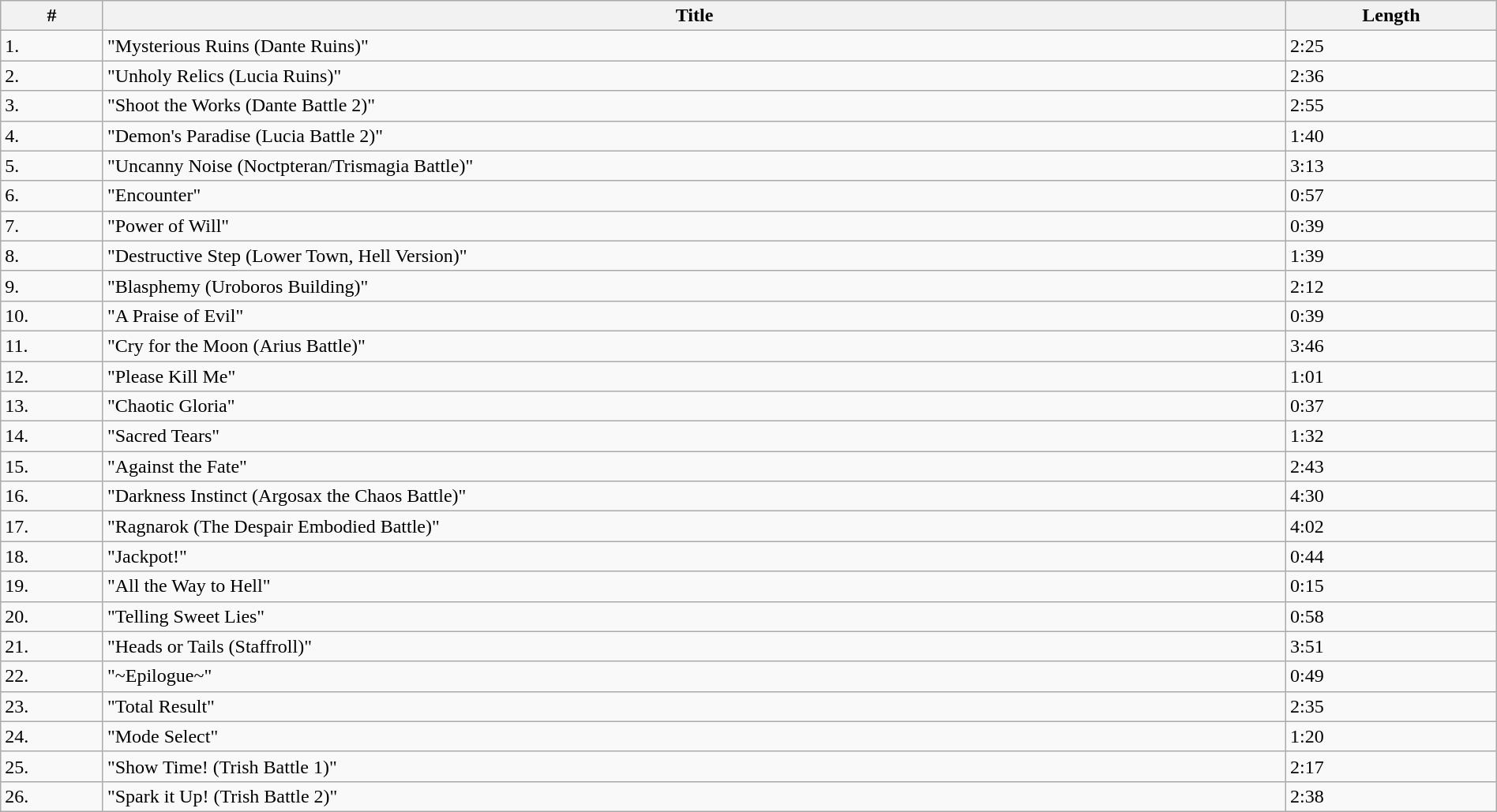<table class="wikitable" style="width:100%; margin-right:-1em;">
<tr>
<th>#</th>
<th>Title</th>
<th>Length</th>
</tr>
<tr>
<td>1.</td>
<td>"Mysterious Ruins (Dante Ruins)"</td>
<td>2:25</td>
</tr>
<tr>
<td>2.</td>
<td>"Unholy Relics (Lucia Ruins)"</td>
<td>2:36</td>
</tr>
<tr>
<td>3.</td>
<td>"Shoot the Works (Dante Battle 2)"</td>
<td>2:55</td>
</tr>
<tr>
<td>4.</td>
<td>"Demon's Paradise (Lucia Battle 2)"</td>
<td>1:40</td>
</tr>
<tr>
<td>5.</td>
<td>"Uncanny Noise (Noctpteran/Trismagia Battle)"</td>
<td>3:13</td>
</tr>
<tr>
<td>6.</td>
<td>"Encounter"</td>
<td>0:57</td>
</tr>
<tr>
<td>7.</td>
<td>"Power of Will"</td>
<td>0:39</td>
</tr>
<tr>
<td>8.</td>
<td>"Destructive Step (Lower Town, Hell Version)"</td>
<td>1:39</td>
</tr>
<tr>
<td>9.</td>
<td>"Blasphemy (Uroboros Building)"</td>
<td>2:12</td>
</tr>
<tr>
<td>10.</td>
<td>"A Praise of Evil"</td>
<td>0:39</td>
</tr>
<tr>
<td>11.</td>
<td>"Cry for the Moon (Arius Battle)"</td>
<td>3:46</td>
</tr>
<tr>
<td>12.</td>
<td>"Please Kill Me"</td>
<td>1:01</td>
</tr>
<tr>
<td>13.</td>
<td>"Chaotic Gloria"</td>
<td>0:37</td>
</tr>
<tr>
<td>14.</td>
<td>"Sacred Tears"</td>
<td>1:32</td>
</tr>
<tr>
<td>15.</td>
<td>"Against the Fate"</td>
<td>2:43</td>
</tr>
<tr>
<td>16.</td>
<td>"Darkness Instinct (Argosax the Chaos Battle)"</td>
<td>4:30</td>
</tr>
<tr>
<td>17.</td>
<td>"Ragnarok (The Despair Embodied Battle)"</td>
<td>4:02</td>
</tr>
<tr>
<td>18.</td>
<td>"Jackpot!"</td>
<td>0:44</td>
</tr>
<tr>
<td>19.</td>
<td>"All the Way to Hell"</td>
<td>0:15</td>
</tr>
<tr>
<td>20.</td>
<td>"Telling Sweet Lies"</td>
<td>0:58</td>
</tr>
<tr>
<td>21.</td>
<td>"Heads or Tails (Staffroll)"</td>
<td>3:51</td>
</tr>
<tr>
<td>22.</td>
<td>"~Epilogue~"</td>
<td>0:49</td>
</tr>
<tr>
<td>23.</td>
<td>"Total Result"</td>
<td>2:35</td>
</tr>
<tr>
<td>24.</td>
<td>"Mode Select"</td>
<td>1:20</td>
</tr>
<tr>
<td>25.</td>
<td>"Show Time! (Trish Battle 1)"</td>
<td>2:17</td>
</tr>
<tr>
<td>26.</td>
<td>"Spark it Up! (Trish Battle 2)"</td>
<td>2:38</td>
</tr>
</table>
